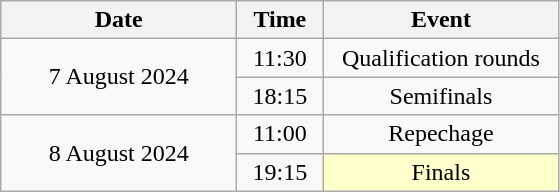<table class = "wikitable" style="text-align:center;">
<tr>
<th width=150>Date</th>
<th width=50>Time</th>
<th width=150>Event</th>
</tr>
<tr>
<td rowspan=2>7 August 2024</td>
<td>11:30</td>
<td>Qualification rounds</td>
</tr>
<tr>
<td>18:15</td>
<td>Semifinals</td>
</tr>
<tr>
<td rowspan=2>8 August 2024</td>
<td>11:00</td>
<td>Repechage</td>
</tr>
<tr>
<td>19:15</td>
<td bgcolor=ffffcc>Finals</td>
</tr>
</table>
